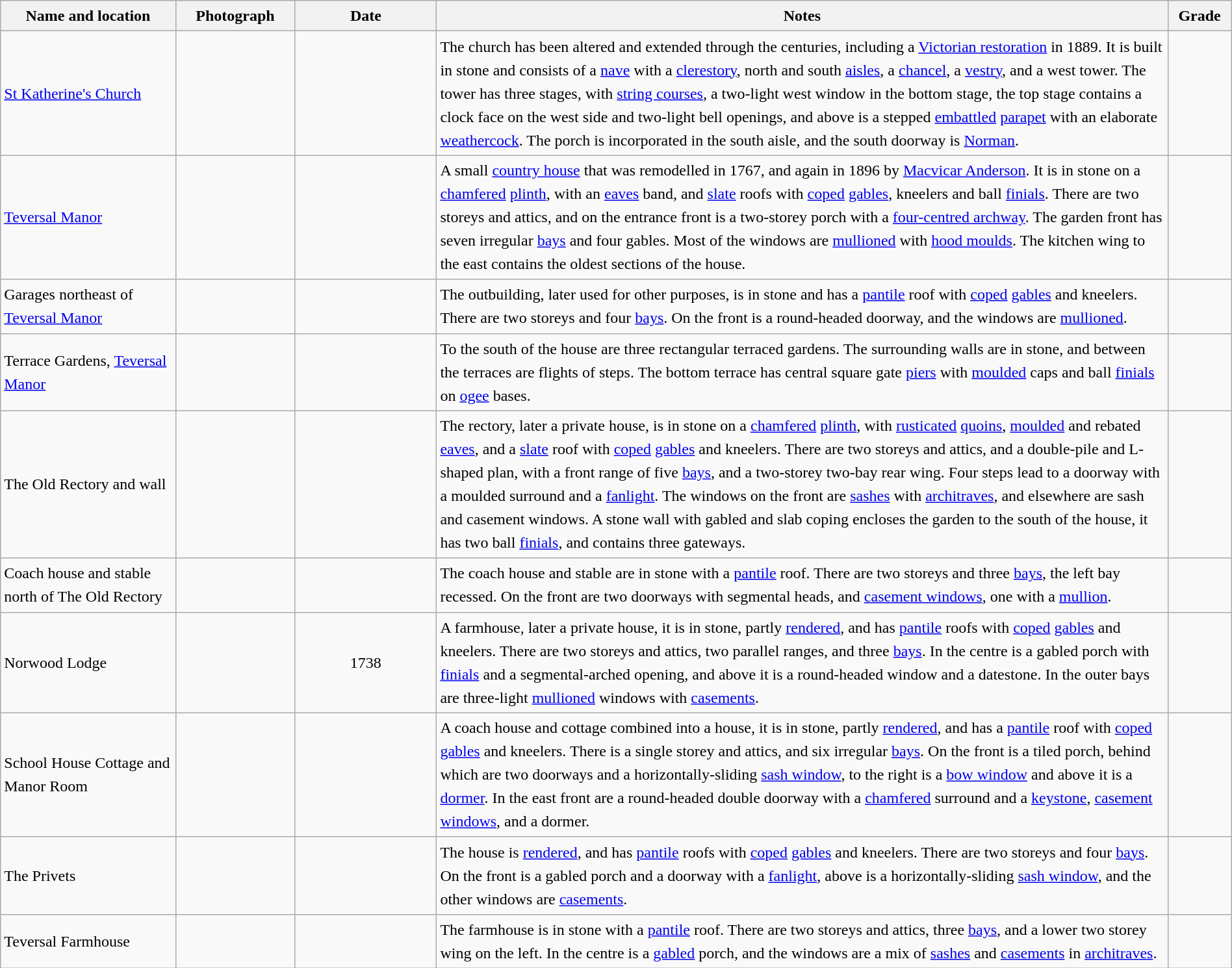<table class="wikitable sortable plainrowheaders" style="width:100%; border:0px; text-align:left; line-height:150%">
<tr>
<th scope="col"  style="width:150px">Name and location</th>
<th scope="col"  style="width:100px" class="unsortable">Photograph</th>
<th scope="col"  style="width:120px">Date</th>
<th scope="col"  style="width:650px" class="unsortable">Notes</th>
<th scope="col"  style="width:50px">Grade</th>
</tr>
<tr>
<td><a href='#'>St Katherine's Church</a><br><small></small></td>
<td></td>
<td align="center"></td>
<td>The church has been altered and extended through the centuries, including a <a href='#'>Victorian restoration</a> in 1889.  It is built in stone and consists of a <a href='#'>nave</a> with a <a href='#'>clerestory</a>, north and south <a href='#'>aisles</a>, a <a href='#'>chancel</a>, a <a href='#'>vestry</a>, and a west tower.  The tower has three stages, with <a href='#'>string courses</a>, a two-light west window in the bottom stage, the top stage contains a clock face on the west side and two-light bell openings, and above is a stepped <a href='#'>embattled</a> <a href='#'>parapet</a> with an elaborate <a href='#'>weathercock</a>.   The porch is incorporated in the south aisle, and the south doorway is <a href='#'>Norman</a>.</td>
<td align="center" ></td>
</tr>
<tr>
<td><a href='#'>Teversal Manor</a><br><small></small></td>
<td></td>
<td align="center"></td>
<td>A small <a href='#'>country house</a> that was remodelled in 1767, and again in 1896 by <a href='#'>Macvicar Anderson</a>.  It is in stone on a <a href='#'>chamfered</a> <a href='#'>plinth</a>, with an <a href='#'>eaves</a> band, and <a href='#'>slate</a> roofs with <a href='#'>coped</a> <a href='#'>gables</a>, kneelers and ball <a href='#'>finials</a>.  There are two storeys and attics, and on the entrance front is a two-storey porch with a <a href='#'>four-centred archway</a>.  The garden front has seven irregular <a href='#'>bays</a> and four gables.  Most of the windows are <a href='#'>mullioned</a> with <a href='#'>hood moulds</a>.  The kitchen wing to the east contains the oldest sections of the house.</td>
<td align="center" ></td>
</tr>
<tr>
<td>Garages northeast of <a href='#'>Teversal Manor</a><br><small></small></td>
<td></td>
<td align="center"></td>
<td>The outbuilding, later used for other purposes, is in stone and has a <a href='#'>pantile</a> roof with <a href='#'>coped</a> <a href='#'>gables</a> and kneelers.  There are two storeys and four <a href='#'>bays</a>.  On the front is a round-headed doorway, and the windows are <a href='#'>mullioned</a>.</td>
<td align="center" ></td>
</tr>
<tr>
<td>Terrace Gardens, <a href='#'>Teversal Manor</a><br><small></small></td>
<td></td>
<td align="center"></td>
<td>To the south of the house are three rectangular terraced gardens.  The surrounding walls are in stone, and between the terraces are flights of steps.  The bottom terrace has central square gate <a href='#'>piers</a> with <a href='#'>moulded</a> caps and ball <a href='#'>finials</a> on <a href='#'>ogee</a> bases.</td>
<td align="center" ></td>
</tr>
<tr>
<td>The Old Rectory and wall<br><small></small></td>
<td></td>
<td align="center"></td>
<td>The rectory, later a private house, is in stone on a <a href='#'>chamfered</a> <a href='#'>plinth</a>, with <a href='#'>rusticated</a> <a href='#'>quoins</a>, <a href='#'>moulded</a> and rebated <a href='#'>eaves</a>, and a <a href='#'>slate</a> roof with <a href='#'>coped</a> <a href='#'>gables</a> and kneelers.  There are two storeys and attics, and a double-pile and L-shaped plan, with a front range of five <a href='#'>bays</a>, and a two-storey two-bay rear wing.  Four steps lead to a doorway with a moulded surround and a <a href='#'>fanlight</a>.  The windows on the front are <a href='#'>sashes</a> with <a href='#'>architraves</a>, and elsewhere are sash and casement windows.  A stone wall with gabled and slab coping encloses the garden to the south of the house, it has two ball <a href='#'>finials</a>, and contains three gateways.</td>
<td align="center" ></td>
</tr>
<tr>
<td>Coach house and stable north of The Old Rectory<br><small></small></td>
<td></td>
<td align="center"></td>
<td>The coach house and stable are in stone with a <a href='#'>pantile</a> roof.  There are two storeys and three <a href='#'>bays</a>, the left bay recessed.  On the front are two doorways with segmental heads, and <a href='#'>casement windows</a>, one with a <a href='#'>mullion</a>.</td>
<td align="center" ></td>
</tr>
<tr>
<td>Norwood Lodge<br><small></small></td>
<td></td>
<td align="center">1738</td>
<td>A farmhouse, later a private house, it is in stone, partly <a href='#'>rendered</a>, and has <a href='#'>pantile</a> roofs with <a href='#'>coped</a> <a href='#'>gables</a> and kneelers.  There are two storeys and attics, two parallel ranges, and three <a href='#'>bays</a>.  In the centre is a gabled porch with <a href='#'>finials</a> and a segmental-arched opening, and above it is a round-headed window and a datestone.  In the outer bays are three-light <a href='#'>mullioned</a> windows with <a href='#'>casements</a>.</td>
<td align="center" ></td>
</tr>
<tr>
<td>School House Cottage and Manor Room<br><small></small></td>
<td></td>
<td align="center"></td>
<td>A coach house and cottage combined into a house, it is in stone, partly <a href='#'>rendered</a>, and has a <a href='#'>pantile</a> roof with <a href='#'>coped</a> <a href='#'>gables</a> and kneelers.  There is a single storey and attics, and six irregular <a href='#'>bays</a>.  On the front is a tiled porch, behind which are two doorways and a horizontally-sliding <a href='#'>sash window</a>, to the right is a <a href='#'>bow window</a> and above it is a <a href='#'>dormer</a>.  In the east front are a round-headed double doorway with a <a href='#'>chamfered</a> surround and a <a href='#'>keystone</a>, <a href='#'>casement windows</a>, and a dormer.</td>
<td align="center" ></td>
</tr>
<tr>
<td>The Privets<br><small></small></td>
<td></td>
<td align="center"></td>
<td>The house is <a href='#'>rendered</a>, and has <a href='#'>pantile</a> roofs with <a href='#'>coped</a> <a href='#'>gables</a> and kneelers.  There are two storeys and four <a href='#'>bays</a>.  On the front is a gabled porch and a doorway with a <a href='#'>fanlight</a>, above is a horizontally-sliding <a href='#'>sash window</a>, and the other windows are <a href='#'>casements</a>.</td>
<td align="center" ></td>
</tr>
<tr>
<td>Teversal Farmhouse<br><small></small></td>
<td></td>
<td align="center"></td>
<td>The farmhouse is in stone with a <a href='#'>pantile</a> roof.  There are two storeys and attics, three <a href='#'>bays</a>, and a lower two storey wing on the left.  In the centre is a <a href='#'>gabled</a> porch, and the windows are a mix of <a href='#'>sashes</a> and <a href='#'>casements</a> in <a href='#'>architraves</a>.</td>
<td align="center" ></td>
</tr>
<tr>
</tr>
</table>
